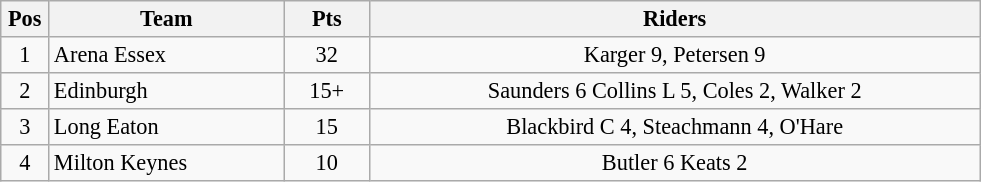<table class=wikitable style="font-size:93%;">
<tr>
<th width=25px>Pos</th>
<th width=150px>Team</th>
<th width=50px>Pts</th>
<th width=400px>Riders</th>
</tr>
<tr align=center>
<td>1</td>
<td align=left>Arena Essex</td>
<td>32</td>
<td>Karger 9, Petersen 9</td>
</tr>
<tr align=center>
<td>2</td>
<td align=left>Edinburgh</td>
<td>15+</td>
<td>Saunders 6 Collins L 5, Coles 2, Walker 2</td>
</tr>
<tr align=center>
<td>3</td>
<td align=left>Long Eaton</td>
<td>15</td>
<td>Blackbird C 4, Steachmann 4, O'Hare</td>
</tr>
<tr align=center>
<td>4</td>
<td align=left>Milton Keynes</td>
<td>10</td>
<td>Butler 6 Keats 2</td>
</tr>
</table>
